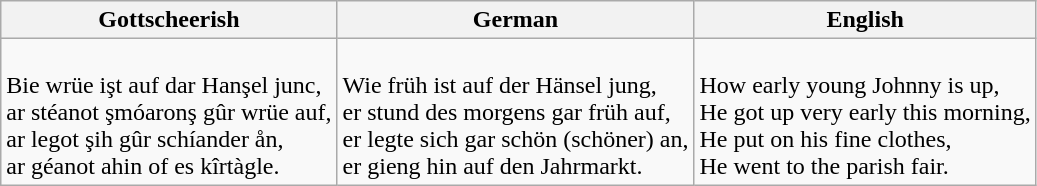<table class="wikitable">
<tr>
<th>Gottscheerish</th>
<th>German</th>
<th>English</th>
</tr>
<tr>
<td><br>Bie wrüe işt auf dar Hanşel junc,<br>
ar stéanot şmóaronş gûr wrüe auf,<br>
ar legot şih gûr schíander ån,<br>
ar géanot ahin of es kîrtàgle.<br></td>
<td><br>Wie früh ist auf der Hänsel jung,<br>
er stund des morgens gar früh auf,<br>
er legte sich gar schön (schöner) an,<br>
er gieng hin auf den Jahrmarkt.<br></td>
<td><br>How early young Johnny is up,<br>
He got up very early this morning,<br>
He put on his fine clothes,<br>
He went to the parish fair.<br></td>
</tr>
</table>
